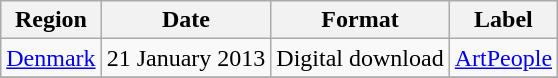<table class=wikitable>
<tr>
<th scope="col">Region</th>
<th scope="col">Date</th>
<th scope="col">Format</th>
<th scope="col">Label</th>
</tr>
<tr>
<td><a href='#'>Denmark</a></td>
<td>21 January 2013</td>
<td>Digital download</td>
<td><a href='#'>ArtPeople</a></td>
</tr>
<tr>
</tr>
</table>
